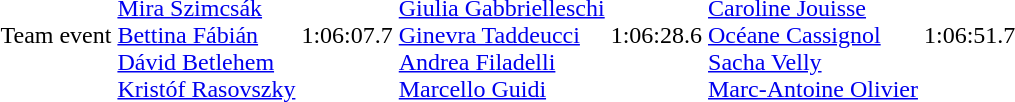<table>
<tr>
<td>Team event<br></td>
<td><br><a href='#'>Mira Szimcsák</a><br><a href='#'>Bettina Fábián</a><br><a href='#'>Dávid Betlehem</a><br><a href='#'>Kristóf Rasovszky</a></td>
<td>1:06:07.7</td>
<td><br><a href='#'>Giulia Gabbrielleschi</a><br><a href='#'>Ginevra Taddeucci</a><br><a href='#'>Andrea Filadelli</a><br><a href='#'>Marcello Guidi</a></td>
<td>1:06:28.6</td>
<td><br><a href='#'>Caroline Jouisse</a> <br><a href='#'>Océane Cassignol</a><br><a href='#'>Sacha Velly</a><br><a href='#'>Marc-Antoine Olivier</a></td>
<td>1:06:51.7</td>
</tr>
</table>
